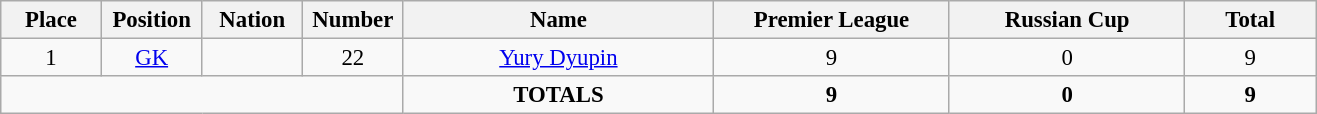<table class="wikitable" style="font-size: 95%; text-align: center;">
<tr>
<th width=60>Place</th>
<th width=60>Position</th>
<th width=60>Nation</th>
<th width=60>Number</th>
<th width=200>Name</th>
<th width=150>Premier League</th>
<th width=150>Russian Cup</th>
<th width=80>Total</th>
</tr>
<tr>
<td>1</td>
<td><a href='#'>GK</a></td>
<td></td>
<td>22</td>
<td><a href='#'>Yury Dyupin</a></td>
<td>9</td>
<td>0</td>
<td>9</td>
</tr>
<tr>
<td colspan="4"></td>
<td><strong>TOTALS</strong></td>
<td><strong>9</strong></td>
<td><strong>0</strong></td>
<td><strong>9</strong></td>
</tr>
</table>
